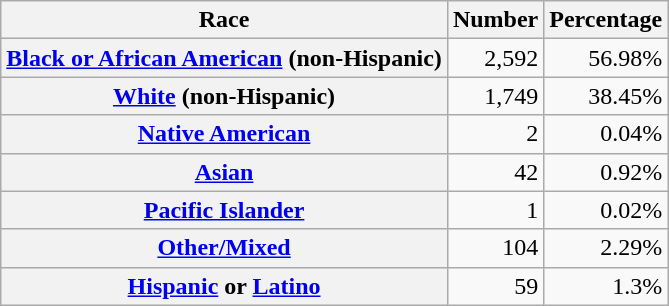<table class="wikitable" style="text-align:right">
<tr>
<th scope="col">Race</th>
<th scope="col">Number</th>
<th scope="col">Percentage</th>
</tr>
<tr>
<th scope="row"><a href='#'>Black or African American</a> (non-Hispanic)</th>
<td>2,592</td>
<td>56.98%</td>
</tr>
<tr>
<th scope="row"><a href='#'>White</a> (non-Hispanic)</th>
<td>1,749</td>
<td>38.45%</td>
</tr>
<tr>
<th scope="row"><a href='#'>Native American</a></th>
<td>2</td>
<td>0.04%</td>
</tr>
<tr>
<th scope="row"><a href='#'>Asian</a></th>
<td>42</td>
<td>0.92%</td>
</tr>
<tr>
<th scope="row"><a href='#'>Pacific Islander</a></th>
<td>1</td>
<td>0.02%</td>
</tr>
<tr>
<th scope="row"><a href='#'>Other/Mixed</a></th>
<td>104</td>
<td>2.29%</td>
</tr>
<tr>
<th scope="row"><a href='#'>Hispanic</a> or <a href='#'>Latino</a></th>
<td>59</td>
<td>1.3%</td>
</tr>
</table>
